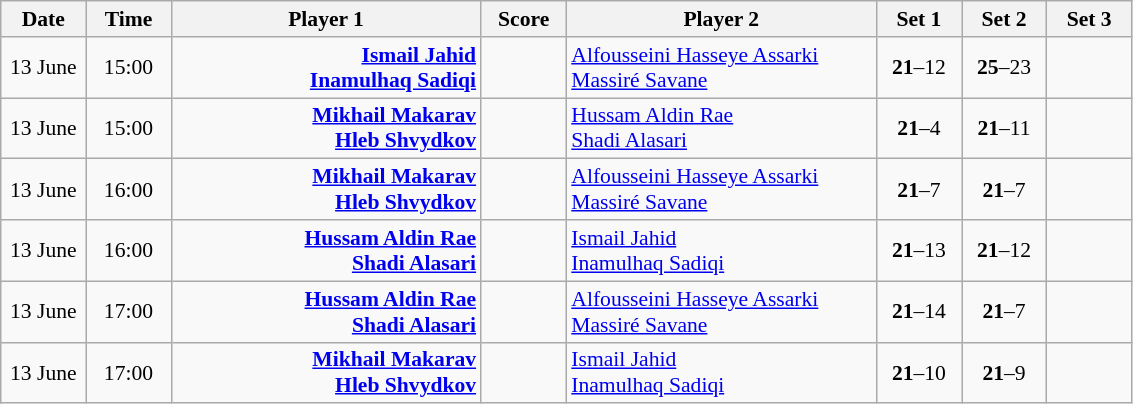<table class="wikitable" style="font-size:90%; text-align:center">
<tr>
<th width="50">Date</th>
<th width="50">Time</th>
<th width="200">Player 1</th>
<th width="50">Score</th>
<th width="200">Player 2</th>
<th width="50">Set 1</th>
<th width="50">Set 2</th>
<th width="50">Set 3</th>
</tr>
<tr>
<td>13 June</td>
<td>15:00</td>
<td align="right"><strong><a href='#'>Ismail Jahid</a> <br><a href='#'>Inamulhaq Sadiqi</a> </strong></td>
<td></td>
<td align="left"> <a href='#'>Alfousseini Hasseye Assarki</a><br> <a href='#'>Massiré Savane</a></td>
<td><strong>21</strong>–12</td>
<td><strong>25</strong>–23</td>
<td></td>
</tr>
<tr>
<td>13 June</td>
<td>15:00</td>
<td align="right"><strong><a href='#'>Mikhail Makarav</a> <br><a href='#'>Hleb Shvydkov</a> </strong></td>
<td></td>
<td align="left"> <a href='#'>Hussam Aldin Rae</a><br> <a href='#'>Shadi Alasari</a></td>
<td><strong>21</strong>–4</td>
<td><strong>21</strong>–11</td>
<td></td>
</tr>
<tr>
<td>13 June</td>
<td>16:00</td>
<td align="right"><strong><a href='#'>Mikhail Makarav</a> <br><a href='#'>Hleb Shvydkov</a> </strong></td>
<td></td>
<td align="left"> <a href='#'>Alfousseini Hasseye Assarki</a><br> <a href='#'>Massiré Savane</a></td>
<td><strong>21</strong>–7</td>
<td><strong>21</strong>–7</td>
<td></td>
</tr>
<tr>
<td>13 June</td>
<td>16:00</td>
<td align="right"><strong><a href='#'>Hussam Aldin Rae</a> <br><a href='#'>Shadi Alasari</a> </strong></td>
<td></td>
<td align="left"> <a href='#'>Ismail Jahid</a><br> <a href='#'>Inamulhaq Sadiqi</a></td>
<td><strong>21</strong>–13</td>
<td><strong>21</strong>–12</td>
<td></td>
</tr>
<tr>
<td>13 June</td>
<td>17:00</td>
<td align="right"><strong><a href='#'>Hussam Aldin Rae</a> <br><a href='#'>Shadi Alasari</a> </strong></td>
<td></td>
<td align="left"> <a href='#'>Alfousseini Hasseye Assarki</a><br> <a href='#'>Massiré Savane</a></td>
<td><strong>21</strong>–14</td>
<td><strong>21</strong>–7</td>
<td></td>
</tr>
<tr>
<td>13 June</td>
<td>17:00</td>
<td align="right"><strong><a href='#'>Mikhail Makarav</a> <br><a href='#'>Hleb Shvydkov</a> </strong></td>
<td></td>
<td align="left"> <a href='#'>Ismail Jahid</a><br> <a href='#'>Inamulhaq Sadiqi</a></td>
<td><strong>21</strong>–10</td>
<td><strong>21</strong>–9</td>
<td></td>
</tr>
</table>
